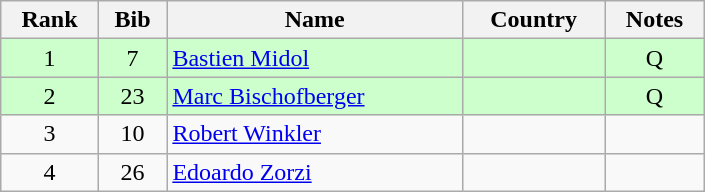<table class="wikitable" style="text-align:center; width:470px">
<tr>
<th>Rank</th>
<th>Bib</th>
<th>Name</th>
<th>Country</th>
<th>Notes</th>
</tr>
<tr bgcolor=ccffcc>
<td>1</td>
<td>7</td>
<td align=left><a href='#'>Bastien Midol</a></td>
<td align=left></td>
<td>Q</td>
</tr>
<tr bgcolor=ccffcc>
<td>2</td>
<td>23</td>
<td align=left><a href='#'>Marc Bischofberger</a></td>
<td align=left></td>
<td>Q</td>
</tr>
<tr>
<td>3</td>
<td>10</td>
<td align=left><a href='#'>Robert Winkler</a></td>
<td align=left></td>
<td></td>
</tr>
<tr>
<td>4</td>
<td>26</td>
<td align=left><a href='#'>Edoardo Zorzi</a></td>
<td align=left></td>
<td></td>
</tr>
</table>
